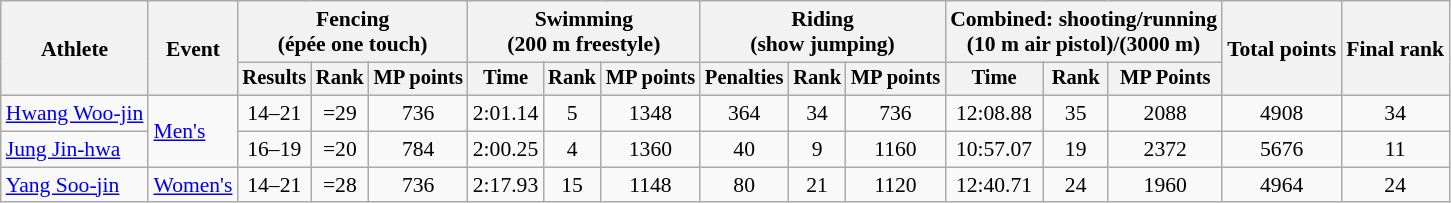<table class="wikitable" style="font-size:90%">
<tr>
<th rowspan=2>Athlete</th>
<th rowspan=2>Event</th>
<th colspan=3>Fencing<br><span>(épée one touch)</span></th>
<th colspan=3>Swimming<br><span>(200 m freestyle)</span></th>
<th colspan=3>Riding<br><span>(show jumping)</span></th>
<th colspan=3>Combined: shooting/running<br><span>(10 m air pistol)/(3000 m)</span></th>
<th rowspan=2>Total points</th>
<th rowspan=2>Final rank</th>
</tr>
<tr style="font-size:95%">
<th>Results</th>
<th>Rank</th>
<th>MP points</th>
<th>Time</th>
<th>Rank</th>
<th>MP points</th>
<th>Penalties</th>
<th>Rank</th>
<th>MP points</th>
<th>Time</th>
<th>Rank</th>
<th>MP Points</th>
</tr>
<tr align=center>
<td align=left><a href='#'>Hwang Woo-jin</a></td>
<td align=left rowspan=2><a href='#'>Men's</a></td>
<td>14–21</td>
<td>=29</td>
<td>736</td>
<td>2:01.14</td>
<td>5</td>
<td>1348</td>
<td>364</td>
<td>34</td>
<td>736</td>
<td>12:08.88</td>
<td>35</td>
<td>2088</td>
<td>4908</td>
<td>34</td>
</tr>
<tr align=center>
<td align=left><a href='#'>Jung Jin-hwa</a></td>
<td>16–19</td>
<td>=20</td>
<td>784</td>
<td>2:00.25</td>
<td>4</td>
<td>1360</td>
<td>40</td>
<td>9</td>
<td>1160</td>
<td>10:57.07</td>
<td>19</td>
<td>2372</td>
<td>5676</td>
<td>11</td>
</tr>
<tr align=center>
<td align=left><a href='#'>Yang Soo-jin</a></td>
<td align=left><a href='#'>Women's</a></td>
<td>14–21</td>
<td>=28</td>
<td>736</td>
<td>2:17.93</td>
<td>15</td>
<td>1148</td>
<td>80</td>
<td>21</td>
<td>1120</td>
<td>12:40.71</td>
<td>24</td>
<td>1960</td>
<td>4964</td>
<td>24</td>
</tr>
</table>
